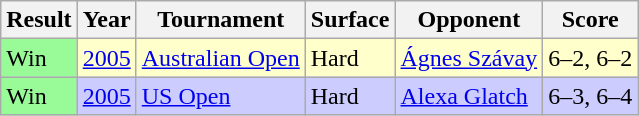<table class="sortable wikitable">
<tr>
<th>Result</th>
<th>Year</th>
<th>Tournament</th>
<th>Surface</th>
<th>Opponent</th>
<th class=unsortable>Score</th>
</tr>
<tr bgcolor=ffffcc>
<td bgcolor=98FB98>Win</td>
<td><a href='#'>2005</a></td>
<td><a href='#'>Australian Open</a></td>
<td>Hard</td>
<td> <a href='#'>Ágnes Szávay</a></td>
<td>6–2, 6–2</td>
</tr>
<tr style=background:#ccf>
<td bgcolor=98FB98>Win</td>
<td><a href='#'>2005</a></td>
<td><a href='#'>US Open</a></td>
<td>Hard</td>
<td> <a href='#'>Alexa Glatch</a></td>
<td>6–3, 6–4</td>
</tr>
</table>
